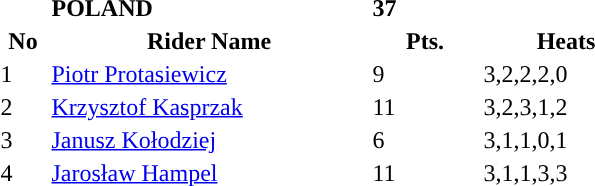<table class="toccolours">
<tr>
<td></td>
<td><strong>POLAND</strong></td>
<td><strong>37</strong></td>
</tr>
<tr style="background-color:">
<th width=30px>No</th>
<th width=210px>Rider Name</th>
<th width=70px>Pts.</th>
<th width=110px>Heats</th>
</tr>
<tr style="background-color:">
<td>1</td>
<td><a href='#'>Piotr Protasiewicz</a></td>
<td>9</td>
<td>3,2,2,2,0</td>
</tr>
<tr style="background-color:">
<td>2</td>
<td><a href='#'>Krzysztof Kasprzak</a></td>
<td>11</td>
<td>3,2,3,1,2</td>
</tr>
<tr style="background-color:">
<td>3</td>
<td><a href='#'>Janusz Kołodziej</a></td>
<td>6</td>
<td>3,1,1,0,1</td>
</tr>
<tr style="background-color:">
<td>4</td>
<td><a href='#'>Jarosław Hampel </a></td>
<td>11</td>
<td>3,1,1,3,3</td>
</tr>
</table>
